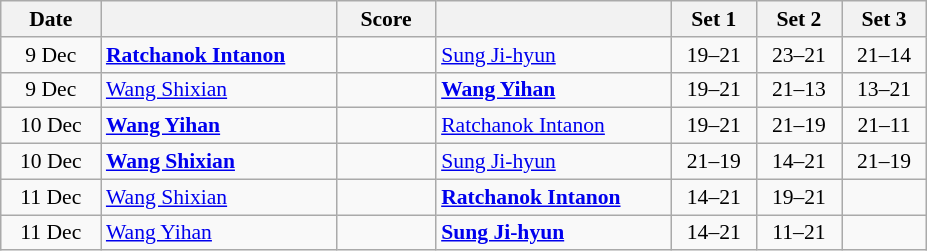<table class="wikitable" style="text-align: center; font-size:90% ">
<tr>
<th width="60">Date</th>
<th align="right" width="150"></th>
<th width="60">Score</th>
<th align="left" width="150"></th>
<th width="50">Set 1</th>
<th width="50">Set 2</th>
<th width="50">Set 3</th>
</tr>
<tr>
<td>9 Dec</td>
<td align=left><strong> <a href='#'>Ratchanok Intanon</a></strong></td>
<td align=center></td>
<td align=left> <a href='#'>Sung Ji-hyun</a></td>
<td>19–21</td>
<td>23–21</td>
<td>21–14</td>
</tr>
<tr>
<td>9 Dec</td>
<td align=left> <a href='#'>Wang Shixian</a></td>
<td align=center></td>
<td align=left><strong> <a href='#'>Wang Yihan</a></strong></td>
<td>19–21</td>
<td>21–13</td>
<td>13–21</td>
</tr>
<tr>
<td>10 Dec</td>
<td align=left><strong> <a href='#'>Wang Yihan</a></strong></td>
<td align=center></td>
<td align=left> <a href='#'>Ratchanok Intanon</a></td>
<td>19–21</td>
<td>21–19</td>
<td>21–11</td>
</tr>
<tr>
<td>10 Dec</td>
<td align=left><strong> <a href='#'>Wang Shixian</a></strong></td>
<td align=center></td>
<td align=left> <a href='#'>Sung Ji-hyun</a></td>
<td>21–19</td>
<td>14–21</td>
<td>21–19</td>
</tr>
<tr>
<td>11 Dec</td>
<td align=left> <a href='#'>Wang Shixian</a></td>
<td align=center></td>
<td align=left><strong> <a href='#'>Ratchanok Intanon</a></strong></td>
<td>14–21</td>
<td>19–21</td>
<td></td>
</tr>
<tr>
<td>11 Dec</td>
<td align=left> <a href='#'>Wang Yihan</a></td>
<td align=center></td>
<td align=left><strong> <a href='#'>Sung Ji-hyun</a></strong></td>
<td>14–21</td>
<td>11–21</td>
<td></td>
</tr>
</table>
